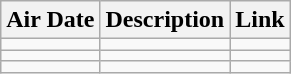<table class="wikitable sortable" style="text-align:left">
<tr>
<th>Air Date</th>
<th>Description</th>
<th>Link</th>
</tr>
<tr>
<td></td>
<td></td>
<td align=center></td>
</tr>
<tr>
<td></td>
<td></td>
<td align=center></td>
</tr>
<tr>
<td></td>
<td></td>
<td align=center></td>
</tr>
</table>
